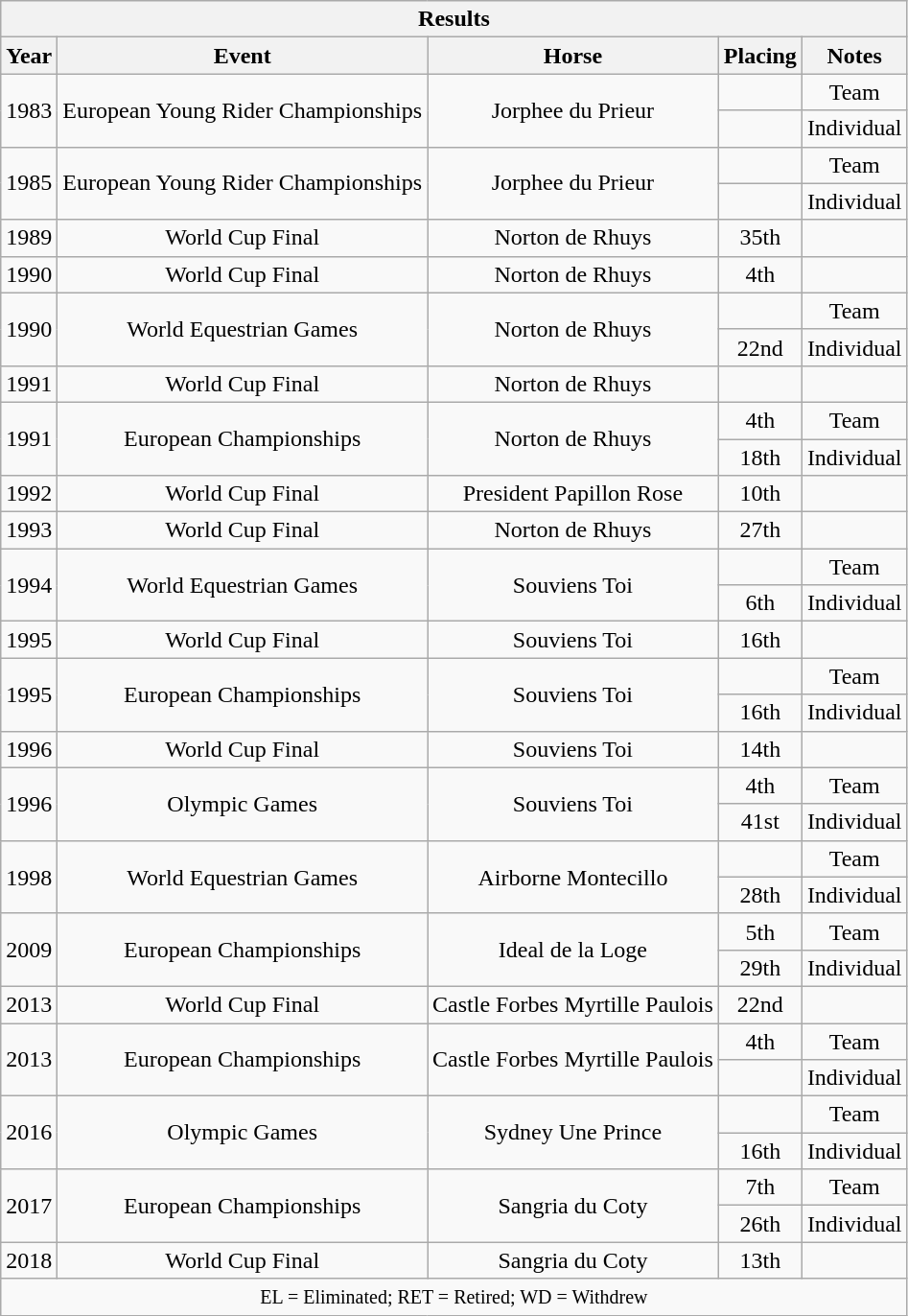<table class="wikitable" style="text-align:center">
<tr>
<th colspan="11" align="center"><strong>Results</strong></th>
</tr>
<tr>
<th>Year</th>
<th>Event</th>
<th>Horse</th>
<th>Placing</th>
<th>Notes</th>
</tr>
<tr>
<td rowspan="2">1983</td>
<td rowspan="2">European Young Rider Championships</td>
<td rowspan="2">Jorphee du Prieur</td>
<td></td>
<td>Team</td>
</tr>
<tr>
<td></td>
<td>Individual</td>
</tr>
<tr>
<td rowspan="2">1985</td>
<td rowspan="2">European Young Rider Championships</td>
<td rowspan="2">Jorphee du Prieur</td>
<td></td>
<td>Team</td>
</tr>
<tr>
<td></td>
<td>Individual</td>
</tr>
<tr>
<td>1989</td>
<td>World Cup Final</td>
<td>Norton de Rhuys</td>
<td>35th</td>
<td></td>
</tr>
<tr>
<td>1990</td>
<td>World Cup Final</td>
<td>Norton de Rhuys</td>
<td>4th</td>
<td></td>
</tr>
<tr>
<td rowspan="2">1990</td>
<td rowspan="2">World Equestrian Games</td>
<td rowspan="2">Norton de Rhuys</td>
<td></td>
<td>Team</td>
</tr>
<tr>
<td>22nd</td>
<td>Individual</td>
</tr>
<tr>
<td>1991</td>
<td>World Cup Final</td>
<td>Norton de Rhuys</td>
<td></td>
<td></td>
</tr>
<tr>
<td rowspan="2">1991</td>
<td rowspan="2">European Championships</td>
<td rowspan="2">Norton de Rhuys</td>
<td>4th</td>
<td>Team</td>
</tr>
<tr>
<td>18th</td>
<td>Individual</td>
</tr>
<tr>
<td>1992</td>
<td>World Cup Final</td>
<td>President Papillon Rose</td>
<td>10th</td>
<td></td>
</tr>
<tr>
<td>1993</td>
<td>World Cup Final</td>
<td>Norton de Rhuys</td>
<td>27th</td>
<td></td>
</tr>
<tr>
<td rowspan="2">1994</td>
<td rowspan="2">World Equestrian Games</td>
<td rowspan="2">Souviens Toi</td>
<td></td>
<td>Team</td>
</tr>
<tr>
<td>6th</td>
<td>Individual</td>
</tr>
<tr>
<td>1995</td>
<td>World Cup Final</td>
<td>Souviens Toi</td>
<td>16th</td>
<td></td>
</tr>
<tr>
<td rowspan="2">1995</td>
<td rowspan="2">European Championships</td>
<td rowspan="2">Souviens Toi</td>
<td></td>
<td>Team</td>
</tr>
<tr>
<td>16th</td>
<td>Individual</td>
</tr>
<tr>
<td>1996</td>
<td>World Cup Final</td>
<td>Souviens Toi</td>
<td>14th</td>
<td></td>
</tr>
<tr>
<td rowspan="2">1996</td>
<td rowspan="2">Olympic Games</td>
<td rowspan="2">Souviens Toi</td>
<td>4th</td>
<td>Team</td>
</tr>
<tr>
<td>41st</td>
<td>Individual</td>
</tr>
<tr>
<td rowspan="2">1998</td>
<td rowspan="2">World Equestrian Games</td>
<td rowspan="2">Airborne Montecillo</td>
<td></td>
<td>Team</td>
</tr>
<tr>
<td>28th</td>
<td>Individual</td>
</tr>
<tr>
<td rowspan="2">2009</td>
<td rowspan="2">European Championships</td>
<td rowspan="2">Ideal de la Loge</td>
<td>5th</td>
<td>Team</td>
</tr>
<tr>
<td>29th</td>
<td>Individual</td>
</tr>
<tr>
<td>2013</td>
<td>World Cup Final</td>
<td>Castle Forbes Myrtille Paulois</td>
<td>22nd</td>
<td></td>
</tr>
<tr>
<td rowspan="2">2013</td>
<td rowspan="2">European Championships</td>
<td rowspan="2">Castle Forbes Myrtille Paulois</td>
<td>4th</td>
<td>Team</td>
</tr>
<tr>
<td></td>
<td>Individual</td>
</tr>
<tr>
<td rowspan="2">2016</td>
<td rowspan="2">Olympic Games</td>
<td rowspan="2">Sydney Une Prince</td>
<td></td>
<td>Team</td>
</tr>
<tr>
<td>16th</td>
<td>Individual</td>
</tr>
<tr>
<td rowspan="2">2017</td>
<td rowspan="2">European Championships</td>
<td rowspan="2">Sangria du Coty</td>
<td>7th</td>
<td>Team</td>
</tr>
<tr>
<td>26th</td>
<td>Individual</td>
</tr>
<tr>
<td>2018</td>
<td>World Cup Final</td>
<td>Sangria du Coty</td>
<td>13th</td>
<td></td>
</tr>
<tr>
<td colspan="11" align="center"><small> EL = Eliminated; RET = Retired; WD = Withdrew </small></td>
</tr>
</table>
